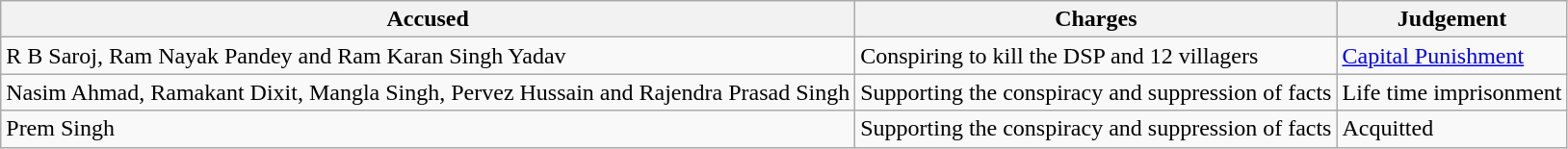<table class="wikitable sortable">
<tr>
<th>Accused</th>
<th>Charges</th>
<th>Judgement</th>
</tr>
<tr>
<td>R B Saroj, Ram Nayak Pandey and Ram Karan Singh Yadav</td>
<td>Conspiring to kill the DSP and 12 villagers</td>
<td><a href='#'>Capital Punishment</a></td>
</tr>
<tr>
<td>Nasim Ahmad, Ramakant Dixit, Mangla Singh, Pervez Hussain and Rajendra Prasad Singh</td>
<td>Supporting the conspiracy and suppression of facts</td>
<td>Life time imprisonment</td>
</tr>
<tr>
<td>Prem Singh</td>
<td>Supporting the conspiracy and suppression of facts</td>
<td>Acquitted</td>
</tr>
</table>
